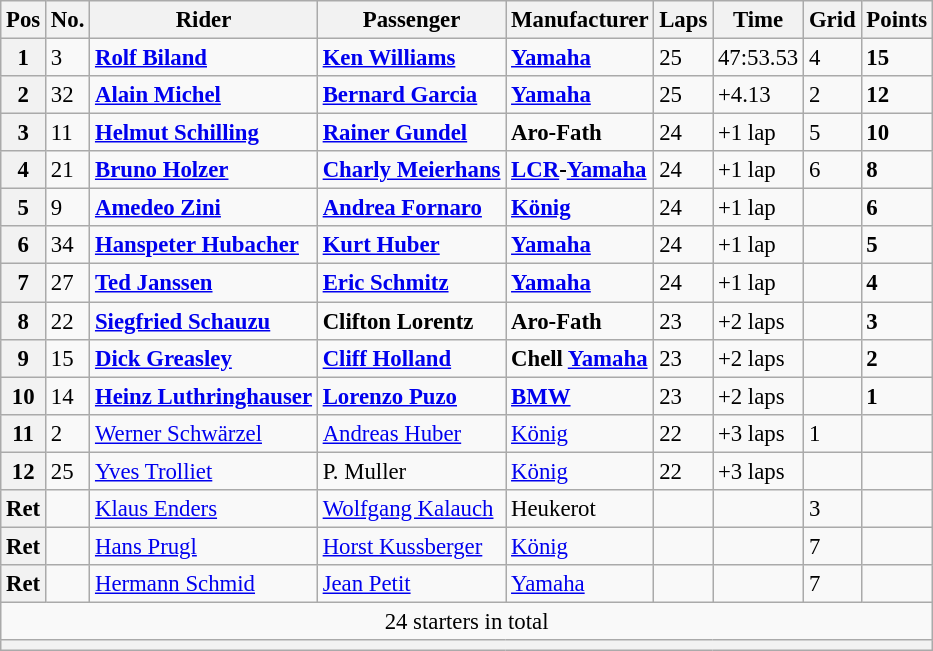<table class="wikitable" style="font-size: 95%;">
<tr>
<th>Pos</th>
<th>No.</th>
<th>Rider</th>
<th>Passenger</th>
<th>Manufacturer</th>
<th>Laps</th>
<th>Time</th>
<th>Grid</th>
<th>Points</th>
</tr>
<tr>
<th>1</th>
<td>3</td>
<td> <strong><a href='#'>Rolf Biland</a></strong></td>
<td> <strong><a href='#'>Ken Williams</a></strong></td>
<td><strong><a href='#'>Yamaha</a></strong></td>
<td>25</td>
<td>47:53.53</td>
<td>4</td>
<td><strong>15</strong></td>
</tr>
<tr>
<th>2</th>
<td>32</td>
<td> <strong><a href='#'>Alain Michel</a></strong></td>
<td> <strong><a href='#'>Bernard Garcia</a></strong></td>
<td><strong><a href='#'>Yamaha</a></strong></td>
<td>25</td>
<td>+4.13</td>
<td>2</td>
<td><strong>12</strong></td>
</tr>
<tr>
<th>3</th>
<td>11</td>
<td> <strong><a href='#'>Helmut Schilling</a></strong></td>
<td> <strong><a href='#'>Rainer Gundel</a></strong></td>
<td><strong>Aro-Fath</strong></td>
<td>24</td>
<td>+1 lap</td>
<td>5</td>
<td><strong>10</strong></td>
</tr>
<tr>
<th>4</th>
<td>21</td>
<td> <strong><a href='#'>Bruno Holzer</a></strong></td>
<td> <strong><a href='#'>Charly Meierhans</a></strong></td>
<td><strong><a href='#'>LCR</a>-<a href='#'>Yamaha</a></strong></td>
<td>24</td>
<td>+1 lap</td>
<td>6</td>
<td><strong>8</strong></td>
</tr>
<tr>
<th>5</th>
<td>9</td>
<td> <strong><a href='#'>Amedeo Zini</a></strong></td>
<td> <strong><a href='#'>Andrea Fornaro</a></strong></td>
<td><strong><a href='#'>König</a></strong></td>
<td>24</td>
<td>+1 lap</td>
<td></td>
<td><strong>6</strong></td>
</tr>
<tr>
<th>6</th>
<td>34</td>
<td> <strong><a href='#'>Hanspeter Hubacher</a></strong></td>
<td> <strong><a href='#'>Kurt Huber</a></strong></td>
<td><strong><a href='#'>Yamaha</a></strong></td>
<td>24</td>
<td>+1 lap</td>
<td></td>
<td><strong>5</strong></td>
</tr>
<tr>
<th>7</th>
<td>27</td>
<td> <strong><a href='#'>Ted Janssen</a></strong></td>
<td> <strong><a href='#'>Eric Schmitz</a></strong></td>
<td><strong><a href='#'>Yamaha</a></strong></td>
<td>24</td>
<td>+1 lap</td>
<td></td>
<td><strong>4</strong></td>
</tr>
<tr>
<th>8</th>
<td>22</td>
<td> <strong><a href='#'>Siegfried Schauzu</a></strong></td>
<td> <strong>Clifton Lorentz</strong></td>
<td><strong>Aro-Fath</strong></td>
<td>23</td>
<td>+2 laps</td>
<td></td>
<td><strong>3</strong></td>
</tr>
<tr>
<th>9</th>
<td>15</td>
<td> <strong><a href='#'>Dick Greasley</a></strong></td>
<td> <strong><a href='#'>Cliff Holland</a></strong></td>
<td><strong>Chell <a href='#'>Yamaha</a></strong></td>
<td>23</td>
<td>+2 laps</td>
<td></td>
<td><strong>2</strong></td>
</tr>
<tr>
<th>10</th>
<td>14</td>
<td> <strong><a href='#'>Heinz Luthringhauser</a></strong></td>
<td> <strong><a href='#'>Lorenzo Puzo</a></strong></td>
<td><strong><a href='#'>BMW</a></strong></td>
<td>23</td>
<td>+2 laps</td>
<td></td>
<td><strong>1</strong></td>
</tr>
<tr>
<th>11</th>
<td>2</td>
<td> <a href='#'>Werner Schwärzel</a></td>
<td> <a href='#'>Andreas Huber</a></td>
<td><a href='#'>König</a></td>
<td>22</td>
<td>+3 laps </td>
<td>1</td>
<td></td>
</tr>
<tr>
<th>12</th>
<td>25</td>
<td> <a href='#'>Yves Trolliet</a></td>
<td> P. Muller</td>
<td><a href='#'>König</a></td>
<td>22</td>
<td>+3 laps</td>
<td></td>
<td></td>
</tr>
<tr>
<th>Ret</th>
<td></td>
<td> <a href='#'>Klaus Enders</a></td>
<td> <a href='#'>Wolfgang Kalauch</a></td>
<td>Heukerot</td>
<td></td>
<td></td>
<td>3</td>
<td></td>
</tr>
<tr>
<th>Ret</th>
<td></td>
<td> <a href='#'>Hans Prugl</a></td>
<td> <a href='#'>Horst Kussberger</a></td>
<td><a href='#'>König</a></td>
<td></td>
<td></td>
<td>7</td>
<td></td>
</tr>
<tr>
<th>Ret</th>
<td></td>
<td> <a href='#'>Hermann Schmid</a></td>
<td> <a href='#'>Jean Petit</a></td>
<td><a href='#'>Yamaha</a></td>
<td></td>
<td></td>
<td>7</td>
<td></td>
</tr>
<tr>
<td colspan=9 align=center>24 starters in total</td>
</tr>
<tr>
<th colspan=9></th>
</tr>
</table>
